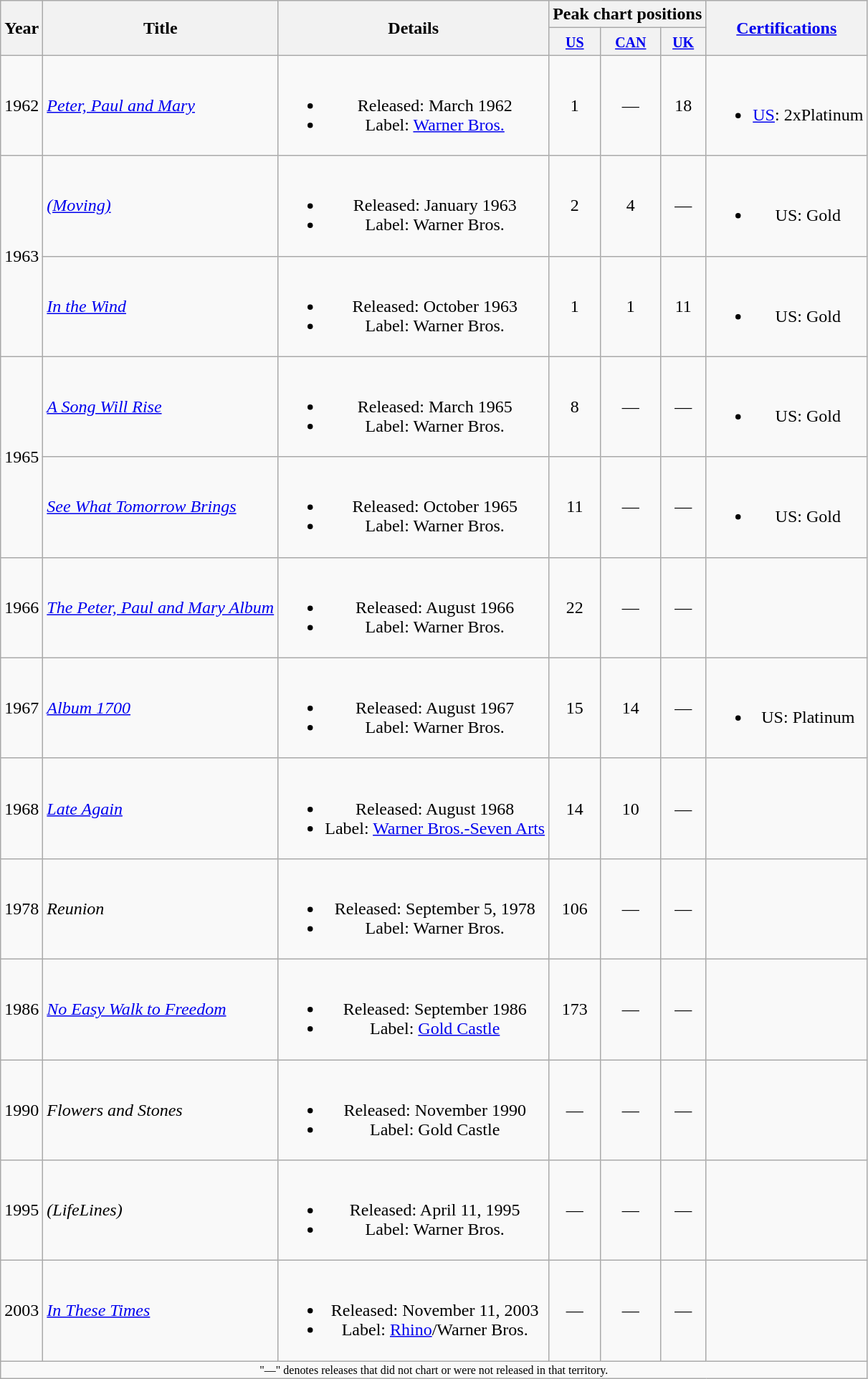<table class="wikitable" style="text-align:center">
<tr>
<th rowspan="2">Year</th>
<th rowspan="2">Title</th>
<th rowspan="2">Details</th>
<th colspan="3">Peak chart positions</th>
<th rowspan="2"><a href='#'>Certifications</a></th>
</tr>
<tr>
<th><small><a href='#'>US</a></small><br></th>
<th><small><a href='#'>CAN</a></small><br></th>
<th><small><a href='#'>UK</a></small><br></th>
</tr>
<tr>
<td>1962</td>
<td align="left"><em><a href='#'>Peter, Paul and Mary</a></em></td>
<td><br><ul><li>Released: March 1962</li><li>Label: <a href='#'>Warner Bros.</a></li></ul></td>
<td>1</td>
<td>—</td>
<td>18</td>
<td><br><ul><li><a href='#'>US</a>: 2xPlatinum</li></ul></td>
</tr>
<tr>
<td rowspan="2">1963</td>
<td align="left"><em><a href='#'>(Moving)</a></em></td>
<td><br><ul><li>Released: January 1963</li><li>Label: Warner Bros.</li></ul></td>
<td>2</td>
<td>4</td>
<td>—</td>
<td><br><ul><li>US: Gold</li></ul></td>
</tr>
<tr>
<td align="left"><em><a href='#'>In the Wind</a></em></td>
<td><br><ul><li>Released: October 1963</li><li>Label: Warner Bros.</li></ul></td>
<td>1</td>
<td>1</td>
<td>11</td>
<td><br><ul><li>US: Gold</li></ul></td>
</tr>
<tr>
<td rowspan="2">1965</td>
<td align="left"><em><a href='#'>A Song Will Rise</a></em></td>
<td><br><ul><li>Released: March 1965</li><li>Label: Warner Bros.</li></ul></td>
<td>8</td>
<td>—</td>
<td>—</td>
<td><br><ul><li>US: Gold</li></ul></td>
</tr>
<tr>
<td align="left"><em><a href='#'>See What Tomorrow Brings</a></em></td>
<td><br><ul><li>Released: October 1965</li><li>Label: Warner Bros.</li></ul></td>
<td>11</td>
<td>—</td>
<td>—</td>
<td><br><ul><li>US: Gold</li></ul></td>
</tr>
<tr>
<td>1966</td>
<td align="left"><em><a href='#'>The Peter, Paul and Mary Album</a></em></td>
<td><br><ul><li>Released: August 1966</li><li>Label: Warner Bros.</li></ul></td>
<td>22</td>
<td>—</td>
<td>—</td>
<td></td>
</tr>
<tr>
<td>1967</td>
<td align="left"><em><a href='#'>Album 1700</a></em></td>
<td><br><ul><li>Released: August 1967</li><li>Label: Warner Bros.</li></ul></td>
<td>15</td>
<td>14</td>
<td>—</td>
<td><br><ul><li>US: Platinum</li></ul></td>
</tr>
<tr>
<td>1968</td>
<td align="left"><em><a href='#'>Late Again</a></em></td>
<td><br><ul><li>Released: August 1968</li><li>Label: <a href='#'>Warner Bros.-Seven Arts</a></li></ul></td>
<td>14</td>
<td>10</td>
<td>—</td>
<td></td>
</tr>
<tr>
<td>1978</td>
<td align="left"><em>Reunion</em></td>
<td><br><ul><li>Released: September 5, 1978</li><li>Label: Warner Bros.</li></ul></td>
<td>106</td>
<td>—</td>
<td>—</td>
<td></td>
</tr>
<tr>
<td>1986</td>
<td align="left"><em><a href='#'>No Easy Walk to Freedom</a></em></td>
<td><br><ul><li>Released: September 1986</li><li>Label: <a href='#'>Gold Castle</a></li></ul></td>
<td>173</td>
<td>—</td>
<td>—</td>
<td></td>
</tr>
<tr>
<td>1990</td>
<td align="left"><em>Flowers and Stones</em></td>
<td><br><ul><li>Released: November 1990</li><li>Label: Gold Castle</li></ul></td>
<td>—</td>
<td>—</td>
<td>—</td>
<td></td>
</tr>
<tr>
<td>1995</td>
<td align="left"><em>(LifeLines)</em></td>
<td><br><ul><li>Released: April 11, 1995</li><li>Label: Warner Bros.</li></ul></td>
<td>—</td>
<td>—</td>
<td>—</td>
<td></td>
</tr>
<tr>
<td>2003</td>
<td align="left"><em><a href='#'>In These Times</a></em></td>
<td><br><ul><li>Released: November 11, 2003</li><li>Label: <a href='#'>Rhino</a>/Warner Bros.</li></ul></td>
<td>—</td>
<td>—</td>
<td>—</td>
<td></td>
</tr>
<tr>
<td colspan="7" style="font-size:8pt">"—" denotes releases that did not chart or were not released in that territory.</td>
</tr>
</table>
